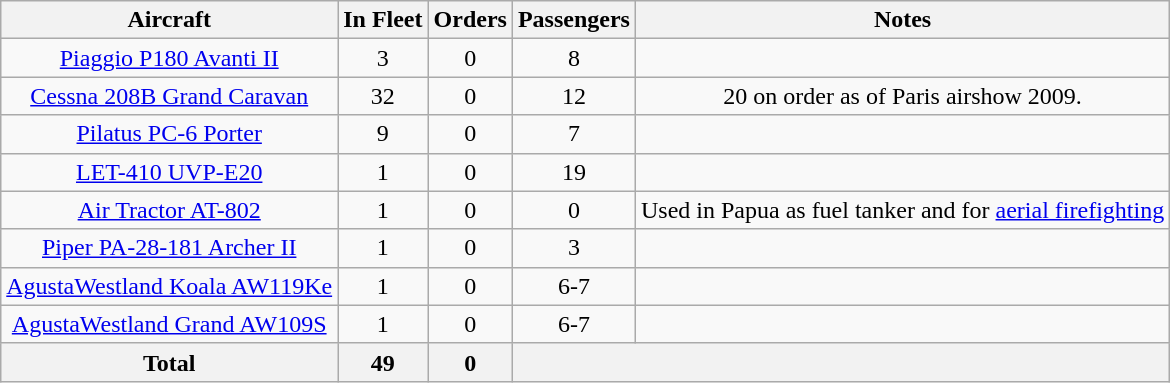<table class="wikitable" style="border-collapse:collapse; text-align:center;">
<tr>
<th>Aircraft</th>
<th>In Fleet</th>
<th>Orders</th>
<th>Passengers</th>
<th>Notes</th>
</tr>
<tr>
<td><a href='#'>Piaggio P180 Avanti II</a></td>
<td>3</td>
<td>0</td>
<td>8</td>
<td></td>
</tr>
<tr>
<td><a href='#'>Cessna 208B Grand Caravan</a></td>
<td>32</td>
<td>0</td>
<td>12</td>
<td>20 on order as of Paris airshow 2009.</td>
</tr>
<tr>
<td><a href='#'>Pilatus PC-6 Porter</a></td>
<td>9</td>
<td>0</td>
<td>7</td>
<td></td>
</tr>
<tr>
<td><a href='#'>LET-410 UVP-E20</a></td>
<td>1</td>
<td>0</td>
<td>19</td>
<td></td>
</tr>
<tr>
<td><a href='#'>Air Tractor AT-802</a></td>
<td>1</td>
<td>0</td>
<td>0</td>
<td>Used in Papua as fuel tanker and for <a href='#'>aerial firefighting</a></td>
</tr>
<tr>
<td><a href='#'>Piper PA-28-181 Archer II</a></td>
<td>1</td>
<td>0</td>
<td>3</td>
<td></td>
</tr>
<tr>
<td><a href='#'>AgustaWestland Koala AW119Ke</a></td>
<td>1</td>
<td>0</td>
<td>6-7</td>
<td></td>
</tr>
<tr>
<td><a href='#'>AgustaWestland Grand AW109S</a></td>
<td>1</td>
<td>0</td>
<td>6-7</td>
<td></td>
</tr>
<tr>
<th>Total</th>
<th>49</th>
<th>0</th>
<th colspan=2></th>
</tr>
</table>
